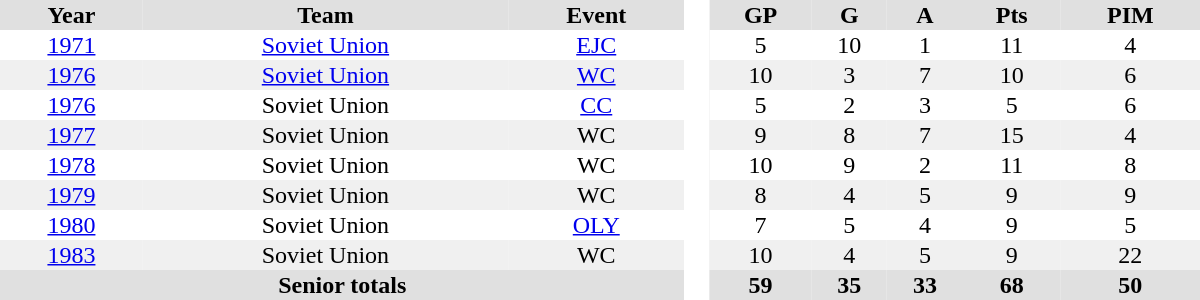<table border="0" cellpadding="1" cellspacing="0" style="text-align:center; width:50em">
<tr ALIGN="center" bgcolor="#e0e0e0">
<th>Year</th>
<th>Team</th>
<th>Event</th>
<th rowspan="99" bgcolor="#ffffff"> </th>
<th>GP</th>
<th>G</th>
<th>A</th>
<th>Pts</th>
<th>PIM</th>
</tr>
<tr>
<td><a href='#'>1971</a></td>
<td><a href='#'>Soviet Union</a></td>
<td><a href='#'>EJC</a></td>
<td>5</td>
<td>10</td>
<td>1</td>
<td>11</td>
<td>4</td>
</tr>
<tr bgcolor="#f0f0f0">
<td><a href='#'>1976</a></td>
<td><a href='#'>Soviet Union</a></td>
<td><a href='#'>WC</a></td>
<td>10</td>
<td>3</td>
<td>7</td>
<td>10</td>
<td>6</td>
</tr>
<tr>
<td><a href='#'>1976</a></td>
<td>Soviet Union</td>
<td><a href='#'>CC</a></td>
<td>5</td>
<td>2</td>
<td>3</td>
<td>5</td>
<td>6</td>
</tr>
<tr bgcolor="#f0f0f0">
<td><a href='#'>1977</a></td>
<td>Soviet Union</td>
<td>WC</td>
<td>9</td>
<td>8</td>
<td>7</td>
<td>15</td>
<td>4</td>
</tr>
<tr>
<td><a href='#'>1978</a></td>
<td>Soviet Union</td>
<td>WC</td>
<td>10</td>
<td>9</td>
<td>2</td>
<td>11</td>
<td>8</td>
</tr>
<tr bgcolor="#f0f0f0">
<td><a href='#'>1979</a></td>
<td>Soviet Union</td>
<td>WC</td>
<td>8</td>
<td>4</td>
<td>5</td>
<td>9</td>
<td>9</td>
</tr>
<tr>
<td><a href='#'>1980</a></td>
<td>Soviet Union</td>
<td><a href='#'>OLY</a></td>
<td>7</td>
<td>5</td>
<td>4</td>
<td>9</td>
<td>5</td>
</tr>
<tr bgcolor="#f0f0f0">
<td><a href='#'>1983</a></td>
<td>Soviet Union</td>
<td>WC</td>
<td>10</td>
<td>4</td>
<td>5</td>
<td>9</td>
<td>22</td>
</tr>
<tr bgcolor="#e0e0e0">
<th colspan=3>Senior totals</th>
<th>59</th>
<th>35</th>
<th>33</th>
<th>68</th>
<th>50</th>
</tr>
</table>
